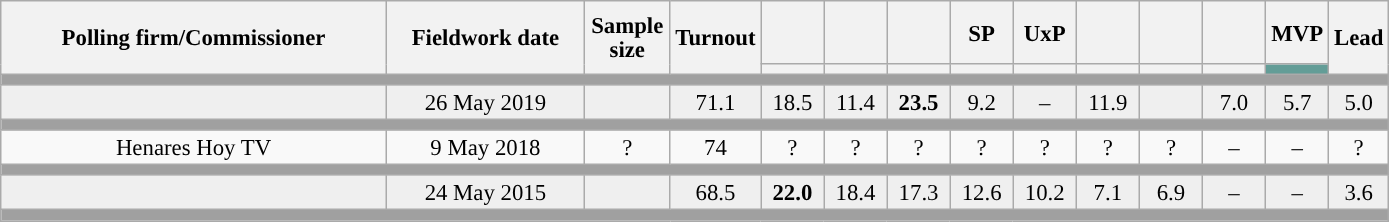<table class="wikitable collapsible collapsed" style="text-align:center; font-size:95%; line-height:16px;">
<tr style="height:42px;">
<th style="width:250px;" rowspan="2">Polling firm/Commissioner</th>
<th style="width:125px;" rowspan="2">Fieldwork date</th>
<th style="width:50px;" rowspan="2">Sample size</th>
<th style="width:45px;" rowspan="2">Turnout</th>
<th style="width:35px;"></th>
<th style="width:35px;"></th>
<th style="width:35px;"></th>
<th style="width:35px;">SP</th>
<th style="width:35px;">UxP</th>
<th style="width:35px;"></th>
<th style="width:35px;"></th>
<th style="width:35px;"></th>
<th style="width:35px;">MVP</th>
<th style="width:30px;" rowspan="2">Lead</th>
</tr>
<tr>
<th style="color:inherit;background:"></th>
<th style="color:inherit;background:"></th>
<th style="color:inherit;background:"></th>
<th style="color:inherit;background:"></th>
<th style="color:inherit;background:"></th>
<th style="color:inherit;background:"></th>
<th style="color:inherit;background:"></th>
<th style="color:inherit;background:"></th>
<th style="color:inherit;background:#639D97;"></th>
</tr>
<tr>
<td colspan="14" style="background:#A0A0A0"></td>
</tr>
<tr style="background:#EFEFEF;">
<td><strong></strong></td>
<td>26 May 2019</td>
<td></td>
<td>71.1</td>
<td>18.5<br></td>
<td>11.4<br></td>
<td><strong>23.5</strong><br></td>
<td>9.2<br></td>
<td>–</td>
<td>11.9<br></td>
<td></td>
<td>7.0<br></td>
<td>5.7<br></td>
<td style="background:">5.0</td>
</tr>
<tr>
<td colspan="14" style="background:#A0A0A0"></td>
</tr>
<tr>
<td>Henares Hoy TV</td>
<td>9 May 2018</td>
<td>?</td>
<td>74</td>
<td>?<br></td>
<td>?<br></td>
<td>?<br></td>
<td>?<br></td>
<td>?<br></td>
<td>?<br></td>
<td>?<br></td>
<td>–</td>
<td>–</td>
<td style="background:">?</td>
</tr>
<tr>
<td colspan="14" style="background:#A0A0A0"></td>
</tr>
<tr style="background:#EFEFEF;">
<td><strong></strong></td>
<td>24 May 2015</td>
<td></td>
<td>68.5</td>
<td><strong>22.0</strong><br></td>
<td>18.4<br></td>
<td>17.3<br></td>
<td>12.6<br></td>
<td>10.2<br></td>
<td>7.1<br></td>
<td>6.9<br></td>
<td>–</td>
<td>–</td>
<td style="background:">3.6</td>
</tr>
<tr>
<td colspan="14" style="background:#A0A0A0"></td>
</tr>
</table>
